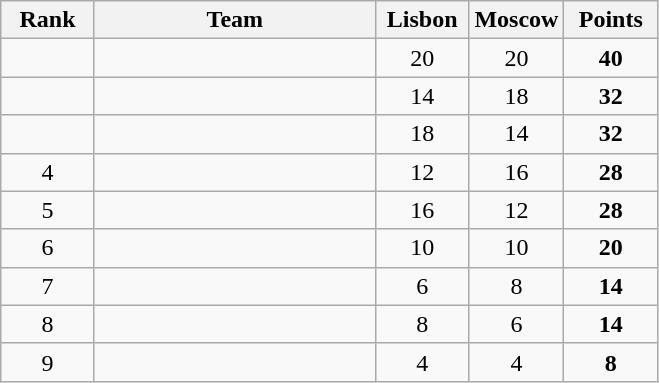<table class="wikitable" style="text-align: center;">
<tr>
<th width=55>Rank</th>
<th width=180>Team</th>
<th width=55>Lisbon</th>
<th width=55>Moscow</th>
<th width=55>Points</th>
</tr>
<tr>
<td></td>
<td align=left></td>
<td>20</td>
<td>20</td>
<td><strong>40</strong></td>
</tr>
<tr>
<td></td>
<td align=left></td>
<td>14</td>
<td>18</td>
<td><strong>32</strong></td>
</tr>
<tr>
<td></td>
<td align=left></td>
<td>18</td>
<td>14</td>
<td><strong>32</strong></td>
</tr>
<tr>
<td>4</td>
<td align=left></td>
<td>12</td>
<td>16</td>
<td><strong>28</strong></td>
</tr>
<tr>
<td>5</td>
<td align=left></td>
<td>16</td>
<td>12</td>
<td><strong>28</strong></td>
</tr>
<tr>
<td>6</td>
<td align=left></td>
<td>10</td>
<td>10</td>
<td><strong>20</strong></td>
</tr>
<tr>
<td>7</td>
<td align=left></td>
<td>6</td>
<td>8</td>
<td><strong>14</strong></td>
</tr>
<tr>
<td>8</td>
<td align=left></td>
<td>8</td>
<td>6</td>
<td><strong>14</strong></td>
</tr>
<tr>
<td>9</td>
<td align=left></td>
<td>4</td>
<td>4</td>
<td><strong>8</strong></td>
</tr>
</table>
